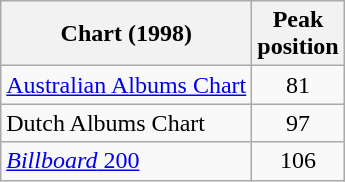<table class="wikitable sortable" border="1">
<tr>
<th scope="col">Chart (1998)</th>
<th scope="col">Peak<br>position</th>
</tr>
<tr>
<td><a href='#'>Australian Albums Chart</a></td>
<td align=center>81</td>
</tr>
<tr>
<td>Dutch Albums Chart</td>
<td align=center>97</td>
</tr>
<tr>
<td><a href='#'><em>Billboard</em> 200</a></td>
<td align=center>106</td>
</tr>
</table>
